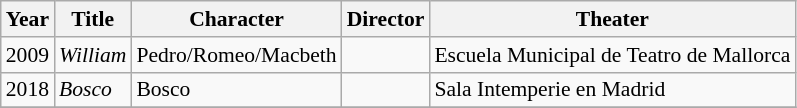<table class="wikitable" style="font-size: 90%;">
<tr>
<th>Year</th>
<th>Title</th>
<th>Character</th>
<th>Director</th>
<th>Theater</th>
</tr>
<tr>
<td>2009</td>
<td><em>William</em></td>
<td>Pedro/Romeo/Macbeth</td>
<td></td>
<td>Escuela Municipal de Teatro de Mallorca</td>
</tr>
<tr>
<td>2018</td>
<td><em>Bosco</em></td>
<td>Bosco</td>
<td></td>
<td>Sala Intemperie en Madrid</td>
</tr>
<tr>
</tr>
</table>
